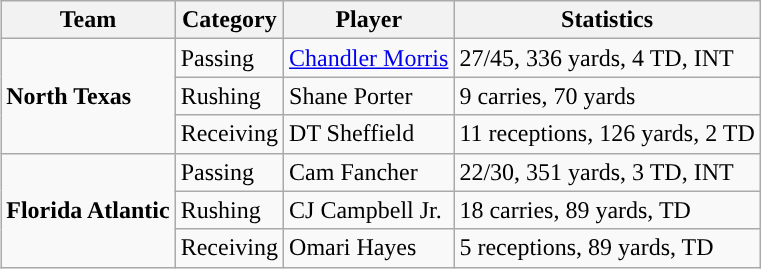<table class="wikitable" style="float: right;">
<tr>
<th>Team</th>
<th>Category</th>
<th>Player</th>
<th>Statistics</th>
</tr>
<tr>
<td rowspan=3><strong>North Texas</strong></td>
<td>Passing</td>
<td><a href='#'>Chandler Morris</a></td>
<td>27/45, 336 yards, 4 TD, INT</td>
</tr>
<tr>
<td>Rushing</td>
<td>Shane Porter</td>
<td>9 carries, 70 yards</td>
</tr>
<tr>
<td>Receiving</td>
<td>DT Sheffield</td>
<td>11 receptions, 126 yards, 2 TD</td>
</tr>
<tr>
<td rowspan=3><strong>Florida Atlantic</strong></td>
<td>Passing</td>
<td>Cam Fancher</td>
<td>22/30, 351 yards, 3 TD, INT</td>
</tr>
<tr>
<td>Rushing</td>
<td>CJ Campbell Jr.</td>
<td>18 carries, 89 yards, TD</td>
</tr>
<tr>
<td>Receiving</td>
<td>Omari Hayes</td>
<td>5 receptions, 89 yards, TD</td>
</tr>
</table>
